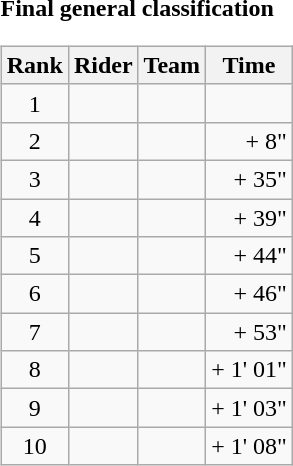<table>
<tr>
<td><strong>Final general classification</strong><br><table class="wikitable">
<tr>
<th scope="col">Rank</th>
<th scope="col">Rider</th>
<th scope="col">Team</th>
<th scope="col">Time</th>
</tr>
<tr>
<td style="text-align:center;">1</td>
<td></td>
<td></td>
<td style="text-align:right;"></td>
</tr>
<tr>
<td style="text-align:center;">2</td>
<td></td>
<td></td>
<td style="text-align:right;">+ 8"</td>
</tr>
<tr>
<td style="text-align:center;">3</td>
<td></td>
<td></td>
<td style="text-align:right;">+ 35"</td>
</tr>
<tr>
<td style="text-align:center;">4</td>
<td></td>
<td></td>
<td style="text-align:right;">+ 39"</td>
</tr>
<tr>
<td style="text-align:center;">5</td>
<td></td>
<td></td>
<td style="text-align:right;">+ 44"</td>
</tr>
<tr>
<td style="text-align:center;">6</td>
<td></td>
<td></td>
<td style="text-align:right;">+ 46"</td>
</tr>
<tr>
<td style="text-align:center;">7</td>
<td></td>
<td></td>
<td style="text-align:right;">+ 53"</td>
</tr>
<tr>
<td style="text-align:center;">8</td>
<td></td>
<td></td>
<td style="text-align:right;">+ 1' 01"</td>
</tr>
<tr>
<td style="text-align:center;">9</td>
<td></td>
<td></td>
<td style="text-align:right;">+ 1' 03"</td>
</tr>
<tr>
<td style="text-align:center;">10</td>
<td></td>
<td></td>
<td style="text-align:right;">+ 1' 08"</td>
</tr>
</table>
</td>
</tr>
</table>
